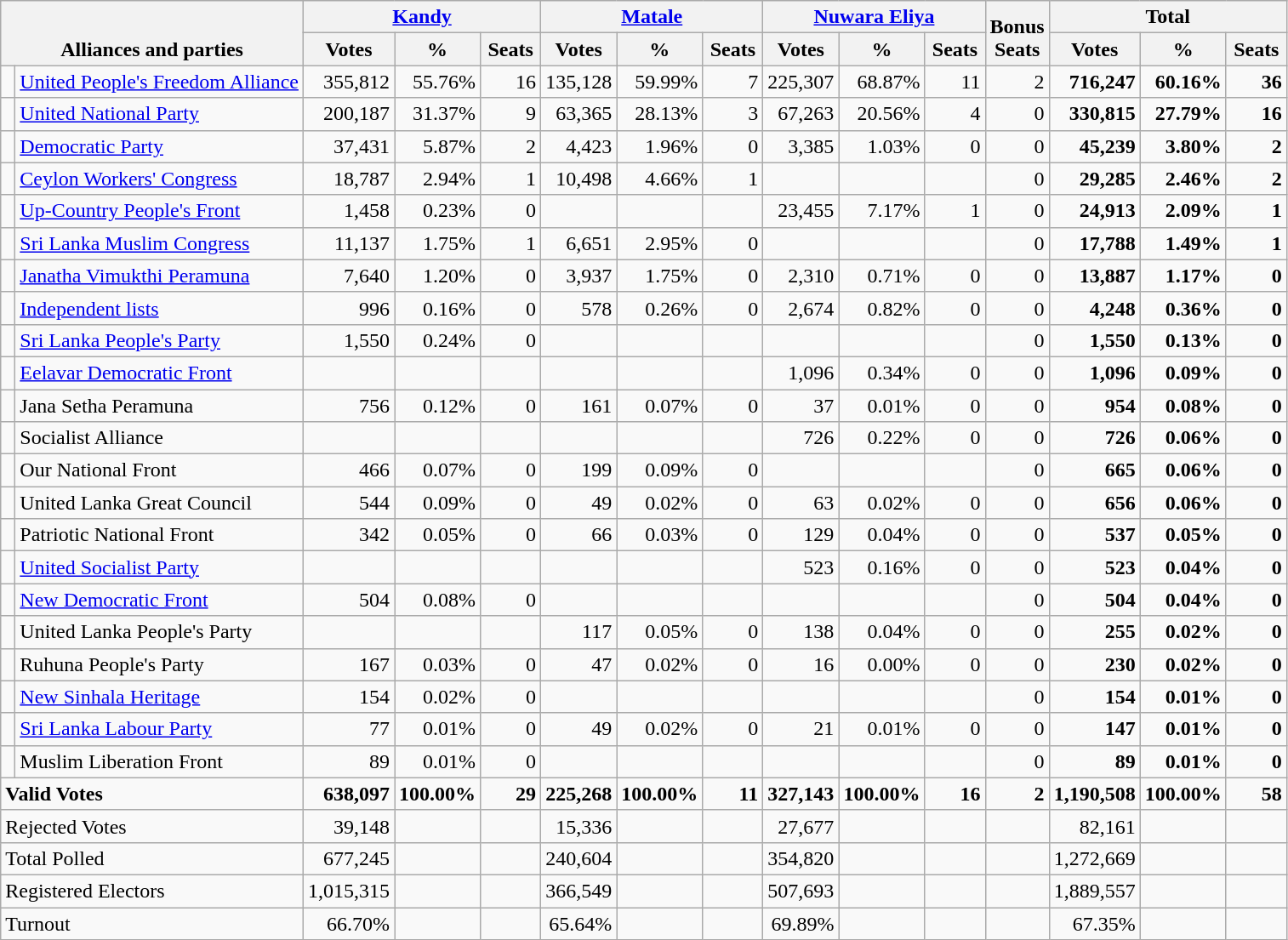<table class="wikitable" border="1" style="text-align:right;">
<tr>
<th valign=bottom rowspan=2 colspan=2 width="200">Alliances and parties</th>
<th colspan=3><a href='#'>Kandy</a></th>
<th colspan=3><a href='#'>Matale</a></th>
<th colspan=3><a href='#'>Nuwara Eliya</a></th>
<th valign=bottom rowspan=2 width="40">Bonus<br>Seats</th>
<th colspan=3>Total</th>
</tr>
<tr>
<th align=center valign=bottom width="50">Votes</th>
<th align=center valign=bottom width="50">%</th>
<th align=center valign=bottom width="40">Seats</th>
<th align=center valign=bottom width="50">Votes</th>
<th align=center valign=bottom width="50">%</th>
<th align=center valign=bottom width="40">Seats</th>
<th align=center valign=bottom width="50">Votes</th>
<th align=center valign=bottom width="50">%</th>
<th align=center valign=bottom width="40">Seats</th>
<th align=center valign=bottom width="50">Votes</th>
<th align=center valign=bottom width="50">%</th>
<th align=center valign=bottom width="40">Seats</th>
</tr>
<tr>
<td bgcolor=> </td>
<td align=left><a href='#'>United People's Freedom Alliance</a></td>
<td>355,812</td>
<td>55.76%</td>
<td>16</td>
<td>135,128</td>
<td>59.99%</td>
<td>7</td>
<td>225,307</td>
<td>68.87%</td>
<td>11</td>
<td>2</td>
<td><strong>716,247</strong></td>
<td><strong>60.16%</strong></td>
<td><strong>36</strong></td>
</tr>
<tr>
<td bgcolor=> </td>
<td align=left><a href='#'>United National Party</a></td>
<td>200,187</td>
<td>31.37%</td>
<td>9</td>
<td>63,365</td>
<td>28.13%</td>
<td>3</td>
<td>67,263</td>
<td>20.56%</td>
<td>4</td>
<td>0</td>
<td><strong>330,815</strong></td>
<td><strong>27.79%</strong></td>
<td><strong>16</strong></td>
</tr>
<tr>
<td bgcolor=> </td>
<td align=left><a href='#'>Democratic Party</a></td>
<td>37,431</td>
<td>5.87%</td>
<td>2</td>
<td>4,423</td>
<td>1.96%</td>
<td>0</td>
<td>3,385</td>
<td>1.03%</td>
<td>0</td>
<td>0</td>
<td><strong>45,239</strong></td>
<td><strong>3.80%</strong></td>
<td><strong>2</strong></td>
</tr>
<tr>
<td bgcolor=> </td>
<td align=left><a href='#'>Ceylon Workers' Congress</a></td>
<td>18,787</td>
<td>2.94%</td>
<td>1</td>
<td>10,498</td>
<td>4.66%</td>
<td>1</td>
<td></td>
<td></td>
<td></td>
<td>0</td>
<td><strong>29,285</strong></td>
<td><strong>2.46%</strong></td>
<td><strong>2</strong></td>
</tr>
<tr>
<td bgcolor=> </td>
<td align=left><a href='#'>Up-Country People's Front</a></td>
<td>1,458</td>
<td>0.23%</td>
<td>0</td>
<td></td>
<td></td>
<td></td>
<td>23,455</td>
<td>7.17%</td>
<td>1</td>
<td>0</td>
<td><strong>24,913</strong></td>
<td><strong>2.09%</strong></td>
<td><strong>1</strong></td>
</tr>
<tr>
<td bgcolor=> </td>
<td align=left><a href='#'>Sri Lanka Muslim Congress</a></td>
<td>11,137</td>
<td>1.75%</td>
<td>1</td>
<td>6,651</td>
<td>2.95%</td>
<td>0</td>
<td></td>
<td></td>
<td></td>
<td>0</td>
<td><strong>17,788</strong></td>
<td><strong>1.49%</strong></td>
<td><strong>1</strong></td>
</tr>
<tr>
<td bgcolor=> </td>
<td align=left><a href='#'>Janatha Vimukthi Peramuna</a></td>
<td>7,640</td>
<td>1.20%</td>
<td>0</td>
<td>3,937</td>
<td>1.75%</td>
<td>0</td>
<td>2,310</td>
<td>0.71%</td>
<td>0</td>
<td>0</td>
<td><strong>13,887</strong></td>
<td><strong>1.17%</strong></td>
<td><strong>0</strong></td>
</tr>
<tr>
<td bgcolor=> </td>
<td align=left><a href='#'>Independent lists</a></td>
<td>996</td>
<td>0.16%</td>
<td>0</td>
<td>578</td>
<td>0.26%</td>
<td>0</td>
<td>2,674</td>
<td>0.82%</td>
<td>0</td>
<td>0</td>
<td><strong>4,248</strong></td>
<td><strong>0.36%</strong></td>
<td><strong>0</strong></td>
</tr>
<tr>
<td></td>
<td align=left><a href='#'>Sri Lanka People's Party</a></td>
<td>1,550</td>
<td>0.24%</td>
<td>0</td>
<td></td>
<td></td>
<td></td>
<td></td>
<td></td>
<td></td>
<td>0</td>
<td><strong>1,550</strong></td>
<td><strong>0.13%</strong></td>
<td><strong>0</strong></td>
</tr>
<tr>
<td bgcolor=> </td>
<td align=left><a href='#'>Eelavar Democratic Front</a></td>
<td></td>
<td></td>
<td></td>
<td></td>
<td></td>
<td></td>
<td>1,096</td>
<td>0.34%</td>
<td>0</td>
<td>0</td>
<td><strong>1,096</strong></td>
<td><strong>0.09%</strong></td>
<td><strong>0</strong></td>
</tr>
<tr>
<td></td>
<td align=left>Jana Setha Peramuna</td>
<td>756</td>
<td>0.12%</td>
<td>0</td>
<td>161</td>
<td>0.07%</td>
<td>0</td>
<td>37</td>
<td>0.01%</td>
<td>0</td>
<td>0</td>
<td><strong>954</strong></td>
<td><strong>0.08%</strong></td>
<td><strong>0</strong></td>
</tr>
<tr>
<td></td>
<td align=left>Socialist Alliance</td>
<td></td>
<td></td>
<td></td>
<td></td>
<td></td>
<td></td>
<td>726</td>
<td>0.22%</td>
<td>0</td>
<td>0</td>
<td><strong>726</strong></td>
<td><strong>0.06%</strong></td>
<td><strong>0</strong></td>
</tr>
<tr>
<td></td>
<td align=left>Our National Front</td>
<td>466</td>
<td>0.07%</td>
<td>0</td>
<td>199</td>
<td>0.09%</td>
<td>0</td>
<td></td>
<td></td>
<td></td>
<td>0</td>
<td><strong>665</strong></td>
<td><strong>0.06%</strong></td>
<td><strong>0</strong></td>
</tr>
<tr>
<td></td>
<td align=left>United Lanka Great Council</td>
<td>544</td>
<td>0.09%</td>
<td>0</td>
<td>49</td>
<td>0.02%</td>
<td>0</td>
<td>63</td>
<td>0.02%</td>
<td>0</td>
<td>0</td>
<td><strong>656</strong></td>
<td><strong>0.06%</strong></td>
<td><strong>0</strong></td>
</tr>
<tr>
<td></td>
<td align=left>Patriotic National Front</td>
<td>342</td>
<td>0.05%</td>
<td>0</td>
<td>66</td>
<td>0.03%</td>
<td>0</td>
<td>129</td>
<td>0.04%</td>
<td>0</td>
<td>0</td>
<td><strong>537</strong></td>
<td><strong>0.05%</strong></td>
<td><strong>0</strong></td>
</tr>
<tr>
<td bgcolor=> </td>
<td align=left><a href='#'>United Socialist Party</a></td>
<td></td>
<td></td>
<td></td>
<td></td>
<td></td>
<td></td>
<td>523</td>
<td>0.16%</td>
<td>0</td>
<td>0</td>
<td><strong>523</strong></td>
<td><strong>0.04%</strong></td>
<td><strong>0</strong></td>
</tr>
<tr>
<td></td>
<td align=left><a href='#'>New Democratic Front</a></td>
<td>504</td>
<td>0.08%</td>
<td>0</td>
<td></td>
<td></td>
<td></td>
<td></td>
<td></td>
<td></td>
<td>0</td>
<td><strong>504</strong></td>
<td><strong>0.04%</strong></td>
<td><strong>0</strong></td>
</tr>
<tr>
<td></td>
<td align=left>United Lanka People's Party</td>
<td></td>
<td></td>
<td></td>
<td>117</td>
<td>0.05%</td>
<td>0</td>
<td>138</td>
<td>0.04%</td>
<td>0</td>
<td>0</td>
<td><strong>255</strong></td>
<td><strong>0.02%</strong></td>
<td><strong>0</strong></td>
</tr>
<tr>
<td></td>
<td align=left>Ruhuna People's Party</td>
<td>167</td>
<td>0.03%</td>
<td>0</td>
<td>47</td>
<td>0.02%</td>
<td>0</td>
<td>16</td>
<td>0.00%</td>
<td>0</td>
<td>0</td>
<td><strong>230</strong></td>
<td><strong>0.02%</strong></td>
<td><strong>0</strong></td>
</tr>
<tr>
<td></td>
<td align=left><a href='#'>New Sinhala Heritage</a></td>
<td>154</td>
<td>0.02%</td>
<td>0</td>
<td></td>
<td></td>
<td></td>
<td></td>
<td></td>
<td></td>
<td>0</td>
<td><strong>154</strong></td>
<td><strong>0.01%</strong></td>
<td><strong>0</strong></td>
</tr>
<tr>
<td></td>
<td align=left><a href='#'>Sri Lanka Labour Party</a></td>
<td>77</td>
<td>0.01%</td>
<td>0</td>
<td>49</td>
<td>0.02%</td>
<td>0</td>
<td>21</td>
<td>0.01%</td>
<td>0</td>
<td>0</td>
<td><strong>147</strong></td>
<td><strong>0.01%</strong></td>
<td><strong>0</strong></td>
</tr>
<tr>
<td></td>
<td align=left>Muslim Liberation Front</td>
<td>89</td>
<td>0.01%</td>
<td>0</td>
<td></td>
<td></td>
<td></td>
<td></td>
<td></td>
<td></td>
<td>0</td>
<td><strong>89</strong></td>
<td><strong>0.01%</strong></td>
<td><strong>0</strong></td>
</tr>
<tr style="font-weight:bold">
<td colspan=2 align=left>Valid Votes</td>
<td>638,097</td>
<td>100.00%</td>
<td>29</td>
<td>225,268</td>
<td>100.00%</td>
<td>11</td>
<td>327,143</td>
<td>100.00%</td>
<td>16</td>
<td>2</td>
<td>1,190,508</td>
<td>100.00%</td>
<td>58</td>
</tr>
<tr>
<td colspan=2 align=left>Rejected Votes</td>
<td>39,148</td>
<td></td>
<td></td>
<td>15,336</td>
<td></td>
<td></td>
<td>27,677</td>
<td></td>
<td></td>
<td></td>
<td>82,161</td>
<td></td>
<td></td>
</tr>
<tr>
<td colspan=2 align=left>Total Polled</td>
<td>677,245</td>
<td></td>
<td></td>
<td>240,604</td>
<td></td>
<td></td>
<td>354,820</td>
<td></td>
<td></td>
<td></td>
<td>1,272,669</td>
<td></td>
<td></td>
</tr>
<tr>
<td colspan=2 align=left>Registered Electors</td>
<td>1,015,315</td>
<td></td>
<td></td>
<td>366,549</td>
<td></td>
<td></td>
<td>507,693</td>
<td></td>
<td></td>
<td></td>
<td>1,889,557</td>
<td></td>
<td></td>
</tr>
<tr>
<td colspan=2 align=left>Turnout</td>
<td>66.70%</td>
<td></td>
<td></td>
<td>65.64%</td>
<td></td>
<td></td>
<td>69.89%</td>
<td></td>
<td></td>
<td></td>
<td>67.35%</td>
<td></td>
<td></td>
</tr>
</table>
